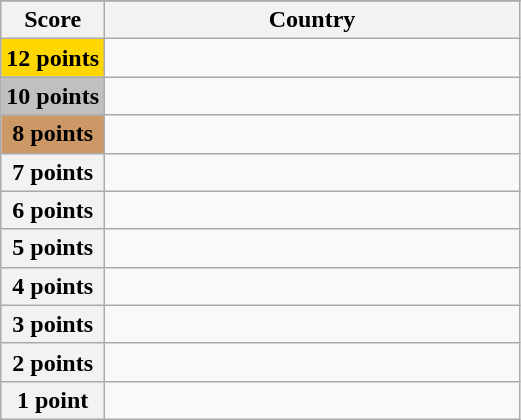<table class="wikitable">
<tr>
</tr>
<tr>
<th scope="col" width="20%">Score</th>
<th scope="col">Country</th>
</tr>
<tr>
<th scope="row" style="background:gold">12 points</th>
<td></td>
</tr>
<tr>
<th scope="row" style="background:silver">10 points</th>
<td></td>
</tr>
<tr>
<th scope="row" style="background:#CC9966">8 points</th>
<td></td>
</tr>
<tr>
<th scope="row">7 points</th>
<td></td>
</tr>
<tr>
<th scope="row">6 points</th>
<td></td>
</tr>
<tr>
<th scope="row">5 points</th>
<td></td>
</tr>
<tr>
<th scope="row">4 points</th>
<td></td>
</tr>
<tr>
<th scope="row">3 points</th>
<td></td>
</tr>
<tr>
<th scope="row">2 points</th>
<td></td>
</tr>
<tr>
<th scope="row">1 point</th>
<td></td>
</tr>
</table>
